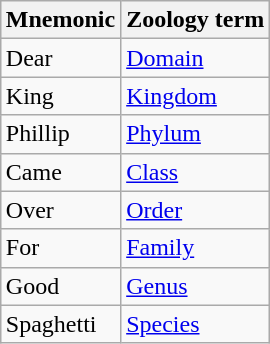<table class="wikitable" style="margin:1em auto;">
<tr>
<th>Mnemonic</th>
<th>Zoology term</th>
</tr>
<tr>
<td>Dear</td>
<td><a href='#'>Domain</a></td>
</tr>
<tr>
<td>King</td>
<td><a href='#'>Kingdom</a></td>
</tr>
<tr>
<td>Phillip</td>
<td><a href='#'>Phylum</a></td>
</tr>
<tr>
<td>Came</td>
<td><a href='#'>Class</a></td>
</tr>
<tr>
<td>Over</td>
<td><a href='#'>Order</a></td>
</tr>
<tr>
<td>For</td>
<td><a href='#'>Family</a></td>
</tr>
<tr>
<td>Good</td>
<td><a href='#'>Genus</a></td>
</tr>
<tr>
<td>Spaghetti</td>
<td><a href='#'>Species</a></td>
</tr>
</table>
